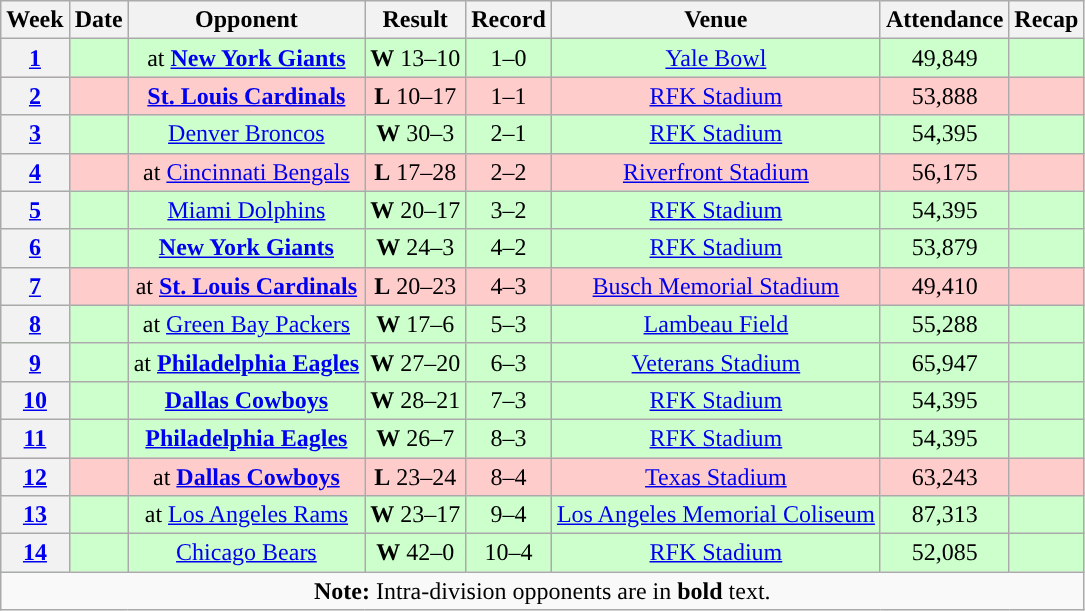<table class="wikitable" style="text-align:center">
<tr>
<th>Week</th>
<th>Date</th>
<th>Opponent</th>
<th>Result</th>
<th>Record</th>
<th>Venue</th>
<th>Attendance</th>
<th>Recap</th>
</tr>
<tr style="background:#cfc">
<th><a href='#'>1</a></th>
<td></td>
<td>at <strong><a href='#'>New York Giants</a></strong></td>
<td><strong>W</strong> 13–10</td>
<td>1–0</td>
<td><a href='#'>Yale Bowl</a></td>
<td>49,849</td>
<td></td>
</tr>
<tr style="background:#fcc">
<th><a href='#'>2</a></th>
<td></td>
<td><strong><a href='#'>St. Louis Cardinals</a></strong></td>
<td><strong>L</strong> 10–17</td>
<td>1–1</td>
<td><a href='#'>RFK Stadium</a></td>
<td>53,888</td>
<td></td>
</tr>
<tr style="background:#cfc">
<th><a href='#'>3</a></th>
<td></td>
<td><a href='#'>Denver Broncos</a></td>
<td><strong>W</strong> 30–3</td>
<td>2–1</td>
<td><a href='#'>RFK Stadium</a></td>
<td>54,395</td>
<td></td>
</tr>
<tr style="background:#fcc">
<th><a href='#'>4</a></th>
<td></td>
<td>at <a href='#'>Cincinnati Bengals</a></td>
<td><strong>L</strong> 17–28</td>
<td>2–2</td>
<td><a href='#'>Riverfront Stadium</a></td>
<td>56,175</td>
<td></td>
</tr>
<tr style="background:#cfc">
<th><a href='#'>5</a></th>
<td></td>
<td><a href='#'>Miami Dolphins</a></td>
<td><strong>W</strong> 20–17</td>
<td>3–2</td>
<td><a href='#'>RFK Stadium</a></td>
<td>54,395</td>
<td></td>
</tr>
<tr style="background:#cfc">
<th><a href='#'>6</a></th>
<td></td>
<td><strong><a href='#'>New York Giants</a></strong></td>
<td><strong>W</strong> 24–3</td>
<td>4–2</td>
<td><a href='#'>RFK Stadium</a></td>
<td>53,879</td>
<td></td>
</tr>
<tr style="background:#fcc">
<th><a href='#'>7</a></th>
<td></td>
<td>at <strong><a href='#'>St. Louis Cardinals</a></strong></td>
<td><strong>L</strong> 20–23</td>
<td>4–3</td>
<td><a href='#'>Busch Memorial Stadium</a></td>
<td>49,410</td>
<td></td>
</tr>
<tr style="background:#cfc">
<th><a href='#'>8</a></th>
<td></td>
<td>at <a href='#'>Green Bay Packers</a></td>
<td><strong>W</strong> 17–6</td>
<td>5–3</td>
<td><a href='#'>Lambeau Field</a></td>
<td>55,288</td>
<td></td>
</tr>
<tr style="background:#cfc">
<th><a href='#'>9</a></th>
<td></td>
<td>at <strong><a href='#'>Philadelphia Eagles</a></strong></td>
<td><strong>W</strong> 27–20</td>
<td>6–3</td>
<td><a href='#'>Veterans Stadium</a></td>
<td>65,947</td>
<td></td>
</tr>
<tr style="background:#cfc">
<th><a href='#'>10</a></th>
<td></td>
<td><strong><a href='#'>Dallas Cowboys</a></strong></td>
<td><strong>W</strong> 28–21</td>
<td>7–3</td>
<td><a href='#'>RFK Stadium</a></td>
<td>54,395</td>
<td></td>
</tr>
<tr style="background:#cfc">
<th><a href='#'>11</a></th>
<td></td>
<td><strong><a href='#'>Philadelphia Eagles</a></strong></td>
<td><strong>W</strong> 26–7</td>
<td>8–3</td>
<td><a href='#'>RFK Stadium</a></td>
<td>54,395</td>
<td></td>
</tr>
<tr style="background:#fcc">
<th><a href='#'>12</a></th>
<td></td>
<td>at <strong><a href='#'>Dallas Cowboys</a></strong></td>
<td><strong>L</strong> 23–24</td>
<td>8–4</td>
<td><a href='#'>Texas Stadium</a></td>
<td>63,243</td>
<td></td>
</tr>
<tr style="background:#cfc">
<th><a href='#'>13</a></th>
<td></td>
<td>at <a href='#'>Los Angeles Rams</a></td>
<td><strong>W</strong> 23–17</td>
<td>9–4</td>
<td><a href='#'>Los Angeles Memorial Coliseum</a></td>
<td>87,313</td>
<td></td>
</tr>
<tr style="background:#cfc">
<th><a href='#'>14</a></th>
<td></td>
<td><a href='#'>Chicago Bears</a></td>
<td><strong>W</strong> 42–0</td>
<td>10–4</td>
<td><a href='#'>RFK Stadium</a></td>
<td>52,085</td>
<td></td>
</tr>
<tr>
<td colspan="10"><strong>Note:</strong> Intra-division opponents are in <strong>bold</strong> text.</td>
</tr>
</table>
